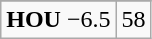<table class="wikitable">
<tr align="center">
</tr>
<tr align="center">
<td><strong>HOU</strong> −6.5</td>
<td>58</td>
</tr>
</table>
